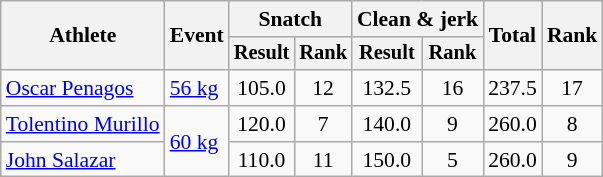<table class="wikitable" style="font-size:90%">
<tr>
<th rowspan="2">Athlete</th>
<th rowspan="2">Event</th>
<th colspan="2">Snatch</th>
<th colspan="2">Clean & jerk</th>
<th rowspan="2">Total</th>
<th rowspan="2">Rank</th>
</tr>
<tr style="font-size:95%">
<th>Result</th>
<th>Rank</th>
<th>Result</th>
<th>Rank</th>
</tr>
<tr align=center>
<td align=left><a href='#'>Oscar Penagos</a></td>
<td align=left><a href='#'>56 kg</a></td>
<td>105.0</td>
<td>12</td>
<td>132.5</td>
<td>16</td>
<td>237.5</td>
<td>17</td>
</tr>
<tr align=center>
<td align=left><a href='#'>Tolentino Murillo</a></td>
<td align=left rowspan=2><a href='#'>60 kg</a></td>
<td>120.0</td>
<td>7</td>
<td>140.0</td>
<td>9</td>
<td>260.0</td>
<td>8</td>
</tr>
<tr align=center>
<td align=left><a href='#'>John Salazar</a></td>
<td>110.0</td>
<td>11</td>
<td>150.0</td>
<td>5</td>
<td>260.0</td>
<td>9</td>
</tr>
</table>
